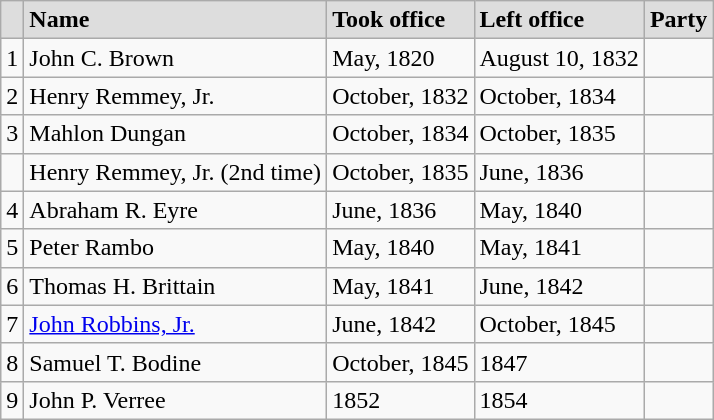<table class="wikitable">
<tr bgcolor="#dddddd">
<td></td>
<td><strong>Name</strong></td>
<td><strong>Took office</strong></td>
<td><strong>Left office</strong></td>
<td><strong>Party</strong></td>
</tr>
<tr>
<td>1</td>
<td>John C. Brown</td>
<td>May, 1820</td>
<td>August 10, 1832</td>
<td></td>
</tr>
<tr>
<td>2</td>
<td>Henry Remmey, Jr.</td>
<td>October, 1832</td>
<td>October, 1834</td>
<td></td>
</tr>
<tr>
<td>3</td>
<td>Mahlon Dungan</td>
<td>October, 1834</td>
<td>October, 1835</td>
<td></td>
</tr>
<tr>
<td></td>
<td>Henry Remmey, Jr. (2nd time)</td>
<td>October, 1835</td>
<td>June, 1836</td>
<td></td>
</tr>
<tr>
<td>4</td>
<td>Abraham R. Eyre</td>
<td>June, 1836</td>
<td>May, 1840</td>
<td></td>
</tr>
<tr>
<td>5</td>
<td>Peter Rambo</td>
<td>May, 1840</td>
<td>May, 1841</td>
<td></td>
</tr>
<tr>
<td>6</td>
<td>Thomas H. Brittain</td>
<td>May, 1841</td>
<td>June, 1842</td>
<td></td>
</tr>
<tr>
<td>7</td>
<td><a href='#'>John Robbins, Jr.</a></td>
<td>June, 1842</td>
<td>October, 1845</td>
<td></td>
</tr>
<tr>
<td>8</td>
<td>Samuel T. Bodine</td>
<td>October, 1845</td>
<td>1847</td>
<td></td>
</tr>
<tr>
<td>9</td>
<td>John P. Verree</td>
<td>1852</td>
<td>1854</td>
<td></td>
</tr>
</table>
